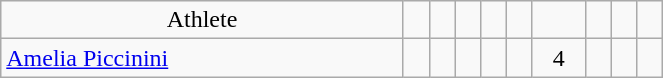<table class="wikitable" style="text-align: center; font-size:100%" width="35%">
<tr>
<td>Athlete</td>
<td></td>
<td></td>
<td></td>
<td></td>
<td></td>
<td></td>
<td></td>
<td></td>
<td></td>
</tr>
<tr>
<td align=left><a href='#'>Amelia Piccinini</a></td>
<td></td>
<td></td>
<td></td>
<td></td>
<td></td>
<td>4</td>
<td></td>
<td></td>
<td></td>
</tr>
</table>
